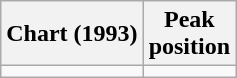<table class="wikitable">
<tr>
<th>Chart (1993)</th>
<th>Peak<br>position</th>
</tr>
<tr>
<td></td>
</tr>
</table>
